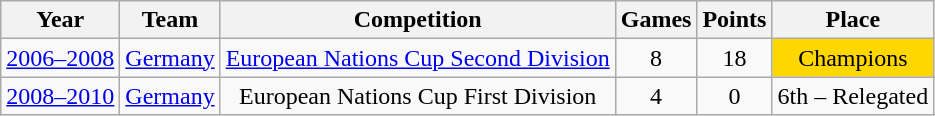<table class="wikitable">
<tr>
<th>Year</th>
<th>Team</th>
<th>Competition</th>
<th>Games</th>
<th>Points</th>
<th>Place</th>
</tr>
<tr align="center">
<td><a href='#'>2006–2008</a></td>
<td><a href='#'>Germany</a></td>
<td><a href='#'>European Nations Cup Second Division</a></td>
<td>8</td>
<td>18</td>
<td bgcolor="#FFD700">Champions</td>
</tr>
<tr align="center">
<td><a href='#'>2008–2010</a></td>
<td><a href='#'>Germany</a></td>
<td>European Nations Cup First Division</td>
<td>4</td>
<td>0</td>
<td>6th – Relegated</td>
</tr>
</table>
